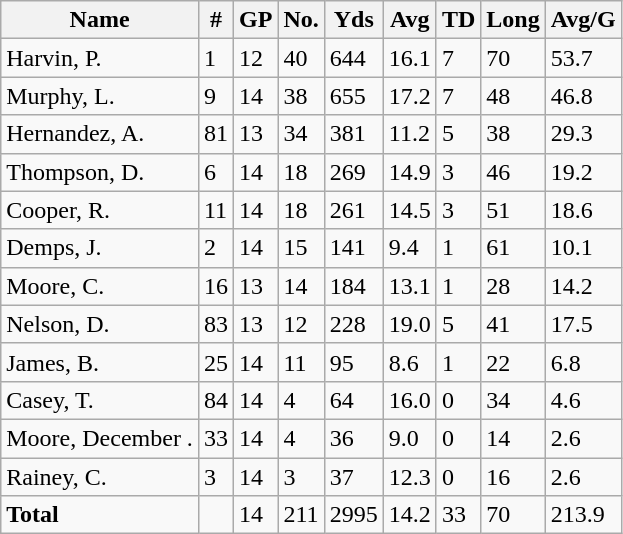<table class="wikitable" style="white-space:nowrap">
<tr>
<th>Name</th>
<th>#</th>
<th>GP</th>
<th>No.</th>
<th>Yds</th>
<th>Avg</th>
<th>TD</th>
<th>Long</th>
<th>Avg/G</th>
</tr>
<tr>
<td>Harvin, P.</td>
<td>1</td>
<td>12</td>
<td>40</td>
<td>644</td>
<td>16.1</td>
<td>7</td>
<td>70</td>
<td>53.7</td>
</tr>
<tr>
<td>Murphy, L.</td>
<td>9</td>
<td>14</td>
<td>38</td>
<td>655</td>
<td>17.2</td>
<td>7</td>
<td>48</td>
<td>46.8</td>
</tr>
<tr>
<td>Hernandez, A.</td>
<td>81</td>
<td>13</td>
<td>34</td>
<td>381</td>
<td>11.2</td>
<td>5</td>
<td>38</td>
<td>29.3</td>
</tr>
<tr>
<td>Thompson, D.</td>
<td>6</td>
<td>14</td>
<td>18</td>
<td>269</td>
<td>14.9</td>
<td>3</td>
<td>46</td>
<td>19.2</td>
</tr>
<tr>
<td>Cooper, R.</td>
<td>11</td>
<td>14</td>
<td>18</td>
<td>261</td>
<td>14.5</td>
<td>3</td>
<td>51</td>
<td>18.6</td>
</tr>
<tr>
<td>Demps, J.</td>
<td>2</td>
<td>14</td>
<td>15</td>
<td>141</td>
<td>9.4</td>
<td>1</td>
<td>61</td>
<td>10.1</td>
</tr>
<tr>
<td>Moore, C.</td>
<td>16</td>
<td>13</td>
<td>14</td>
<td>184</td>
<td>13.1</td>
<td>1</td>
<td>28</td>
<td>14.2</td>
</tr>
<tr>
<td>Nelson, D.</td>
<td>83</td>
<td>13</td>
<td>12</td>
<td>228</td>
<td>19.0</td>
<td>5</td>
<td>41</td>
<td>17.5</td>
</tr>
<tr>
<td>James, B.</td>
<td>25</td>
<td>14</td>
<td>11</td>
<td>95</td>
<td>8.6</td>
<td>1</td>
<td>22</td>
<td>6.8</td>
</tr>
<tr>
<td>Casey, T.</td>
<td>84</td>
<td>14</td>
<td>4</td>
<td>64</td>
<td>16.0</td>
<td>0</td>
<td>34</td>
<td>4.6</td>
</tr>
<tr>
<td>Moore, December .</td>
<td>33</td>
<td>14</td>
<td>4</td>
<td>36</td>
<td>9.0</td>
<td>0</td>
<td>14</td>
<td>2.6</td>
</tr>
<tr>
<td>Rainey, C.</td>
<td>3</td>
<td>14</td>
<td>3</td>
<td>37</td>
<td>12.3</td>
<td>0</td>
<td>16</td>
<td>2.6</td>
</tr>
<tr>
<td><strong>Total</strong></td>
<td></td>
<td>14</td>
<td>211</td>
<td>2995</td>
<td>14.2</td>
<td>33</td>
<td>70</td>
<td>213.9</td>
</tr>
</table>
